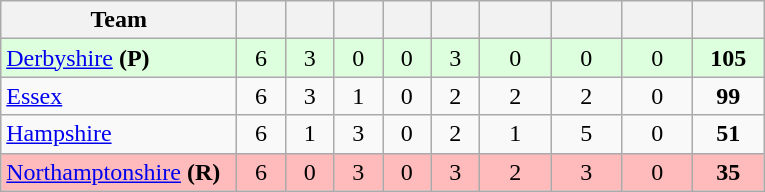<table class="wikitable" style="text-align:center">
<tr>
<th width="150">Team</th>
<th width="25"></th>
<th width="25"></th>
<th width="25"></th>
<th width="25"></th>
<th width="25"></th>
<th width="40"></th>
<th width="40"></th>
<th width="40"></th>
<th width="40"></th>
</tr>
<tr style="background:#dfd">
<td style="text-align:left"><a href='#'>Derbyshire</a> <strong>(P)</strong></td>
<td>6</td>
<td>3</td>
<td>0</td>
<td>0</td>
<td>3</td>
<td>0</td>
<td>0</td>
<td>0</td>
<td><strong>105</strong></td>
</tr>
<tr>
<td style="text-align:left"><a href='#'>Essex</a></td>
<td>6</td>
<td>3</td>
<td>1</td>
<td>0</td>
<td>2</td>
<td>2</td>
<td>2</td>
<td>0</td>
<td><strong>99</strong></td>
</tr>
<tr>
<td style="text-align:left"><a href='#'>Hampshire</a></td>
<td>6</td>
<td>1</td>
<td>3</td>
<td>0</td>
<td>2</td>
<td>1</td>
<td>5</td>
<td>0</td>
<td><strong>51</strong></td>
</tr>
<tr style="background:#FFBBBB">
<td style="text-align:left"><a href='#'>Northamptonshire</a> <strong>(R)</strong></td>
<td>6</td>
<td>0</td>
<td>3</td>
<td>0</td>
<td>3</td>
<td>2</td>
<td>3</td>
<td>0</td>
<td><strong>35</strong></td>
</tr>
</table>
